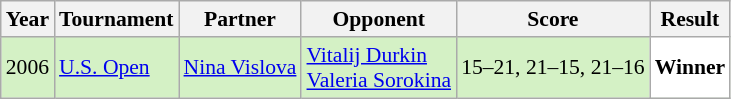<table class="sortable wikitable" style="font-size: 90%;">
<tr>
<th>Year</th>
<th>Tournament</th>
<th>Partner</th>
<th>Opponent</th>
<th>Score</th>
<th>Result</th>
</tr>
<tr style="background:#D4F1C5">
<td align="center">2006</td>
<td align="left"><a href='#'>U.S. Open</a></td>
<td align="left"> <a href='#'>Nina Vislova</a></td>
<td align="left"> <a href='#'>Vitalij Durkin</a> <br>  <a href='#'>Valeria Sorokina</a></td>
<td align="left">15–21, 21–15, 21–16</td>
<td style="text-align:left; background:white"> <strong>Winner</strong></td>
</tr>
</table>
